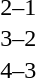<table cellspacing=1 width=70%>
<tr>
<th width=25%></th>
<th width=30%></th>
<th width=15%></th>
<th width=30%></th>
</tr>
<tr>
<td></td>
<td align=right></td>
<td align=center>2–1</td>
<td></td>
</tr>
<tr>
<td></td>
<td align=right></td>
<td align=center>3–2</td>
<td></td>
</tr>
<tr>
<td></td>
<td align=right></td>
<td align=center>4–3</td>
<td></td>
</tr>
</table>
